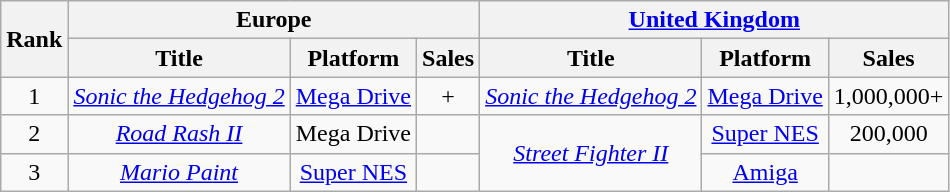<table class="wikitable sortable" style="text-align:center">
<tr>
<th rowspan="2">Rank</th>
<th colspan="3">Europe</th>
<th colspan="3"><a href='#'>United Kingdom</a></th>
</tr>
<tr>
<th>Title</th>
<th>Platform</th>
<th>Sales</th>
<th>Title</th>
<th>Platform</th>
<th>Sales</th>
</tr>
<tr>
<td>1</td>
<td><em><a href='#'>Sonic the Hedgehog 2</a></em></td>
<td><a href='#'>Mega Drive</a></td>
<td>+</td>
<td><em><a href='#'>Sonic the Hedgehog 2</a></em></td>
<td><a href='#'>Mega Drive</a></td>
<td>1,000,000+</td>
</tr>
<tr>
<td>2</td>
<td><em><a href='#'>Road Rash II</a></em></td>
<td>Mega Drive</td>
<td></td>
<td rowspan="2"><em><a href='#'>Street Fighter II</a></em></td>
<td><a href='#'>Super NES</a></td>
<td>200,000</td>
</tr>
<tr>
<td>3</td>
<td><em><a href='#'>Mario Paint</a></em></td>
<td><a href='#'>Super NES</a></td>
<td></td>
<td><a href='#'>Amiga</a></td>
<td></td>
</tr>
</table>
